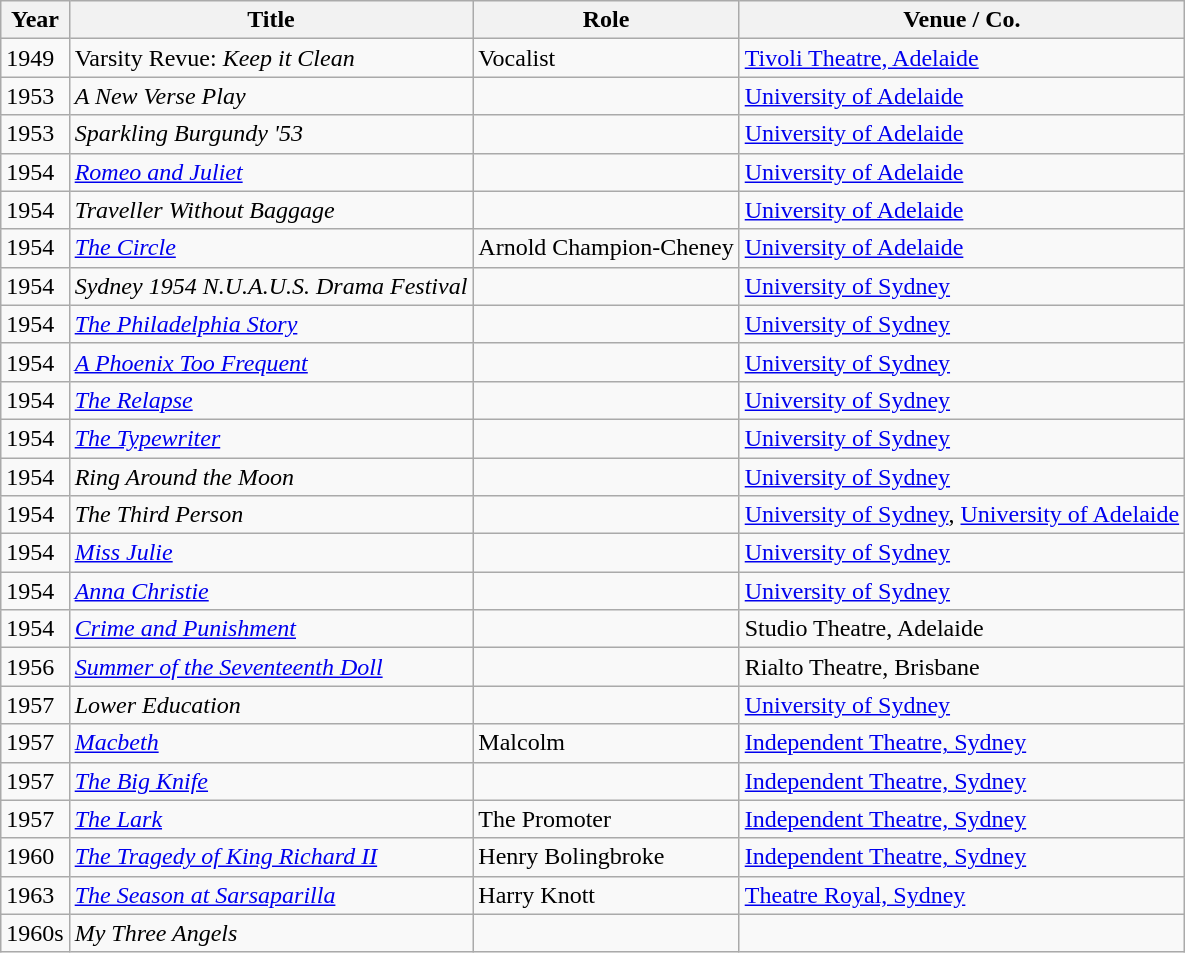<table class="wikitable">
<tr>
<th>Year</th>
<th>Title</th>
<th>Role</th>
<th>Venue / Co.</th>
</tr>
<tr>
<td>1949</td>
<td>Varsity Revue: <em>Keep it Clean</em></td>
<td>Vocalist</td>
<td><a href='#'>Tivoli Theatre, Adelaide</a></td>
</tr>
<tr>
<td>1953</td>
<td><em>A New Verse Play</em></td>
<td></td>
<td><a href='#'>University of Adelaide</a></td>
</tr>
<tr>
<td>1953</td>
<td><em>Sparkling Burgundy '53</em></td>
<td></td>
<td><a href='#'>University of Adelaide</a></td>
</tr>
<tr>
<td>1954</td>
<td><em><a href='#'>Romeo and Juliet</a></em></td>
<td></td>
<td><a href='#'>University of Adelaide</a></td>
</tr>
<tr>
<td>1954</td>
<td><em>Traveller Without Baggage</em></td>
<td></td>
<td><a href='#'>University of Adelaide</a></td>
</tr>
<tr>
<td>1954</td>
<td><em><a href='#'>The Circle</a></em></td>
<td>Arnold Champion-Cheney</td>
<td><a href='#'>University of Adelaide</a></td>
</tr>
<tr>
<td>1954</td>
<td><em>Sydney 1954 N.U.A.U.S. Drama Festival</em></td>
<td></td>
<td><a href='#'>University of Sydney</a></td>
</tr>
<tr>
<td>1954</td>
<td><em><a href='#'>The Philadelphia Story</a></em></td>
<td></td>
<td><a href='#'>University of Sydney</a></td>
</tr>
<tr>
<td>1954</td>
<td><em><a href='#'>A Phoenix Too Frequent</a></em></td>
<td></td>
<td><a href='#'>University of Sydney</a></td>
</tr>
<tr>
<td>1954</td>
<td><em><a href='#'>The Relapse</a></em></td>
<td></td>
<td><a href='#'>University of Sydney</a></td>
</tr>
<tr>
<td>1954</td>
<td><em><a href='#'>The Typewriter</a></em></td>
<td></td>
<td><a href='#'>University of Sydney</a></td>
</tr>
<tr>
<td>1954</td>
<td><em>Ring Around the Moon</em></td>
<td></td>
<td><a href='#'>University of Sydney</a></td>
</tr>
<tr>
<td>1954</td>
<td><em>The Third Person</em></td>
<td></td>
<td><a href='#'>University of Sydney</a>, <a href='#'>University of Adelaide</a></td>
</tr>
<tr>
<td>1954</td>
<td><em><a href='#'>Miss Julie</a></em></td>
<td></td>
<td><a href='#'>University of Sydney</a></td>
</tr>
<tr>
<td>1954</td>
<td><em><a href='#'>Anna Christie</a></em></td>
<td></td>
<td><a href='#'>University of Sydney</a></td>
</tr>
<tr>
<td>1954</td>
<td><em><a href='#'>Crime and Punishment</a></em></td>
<td></td>
<td>Studio Theatre, Adelaide</td>
</tr>
<tr>
<td>1956</td>
<td><em><a href='#'>Summer of the Seventeenth Doll</a></em></td>
<td></td>
<td>Rialto Theatre, Brisbane</td>
</tr>
<tr>
<td>1957</td>
<td><em>Lower Education</em></td>
<td></td>
<td><a href='#'>University of Sydney</a></td>
</tr>
<tr>
<td>1957</td>
<td><em><a href='#'>Macbeth</a></em></td>
<td>Malcolm</td>
<td><a href='#'>Independent Theatre, Sydney</a></td>
</tr>
<tr>
<td>1957</td>
<td><em><a href='#'>The Big Knife</a></em></td>
<td></td>
<td><a href='#'>Independent Theatre, Sydney</a></td>
</tr>
<tr>
<td>1957</td>
<td><em><a href='#'>The Lark</a></em></td>
<td>The Promoter</td>
<td><a href='#'>Independent Theatre, Sydney</a></td>
</tr>
<tr>
<td>1960</td>
<td><em><a href='#'>The Tragedy of King Richard II</a></em></td>
<td>Henry Bolingbroke</td>
<td><a href='#'>Independent Theatre, Sydney</a></td>
</tr>
<tr>
<td>1963</td>
<td><em><a href='#'>The Season at Sarsaparilla</a></em></td>
<td>Harry Knott</td>
<td><a href='#'>Theatre Royal, Sydney</a></td>
</tr>
<tr>
<td>1960s</td>
<td><em>My Three Angels</em></td>
<td></td>
<td></td>
</tr>
</table>
